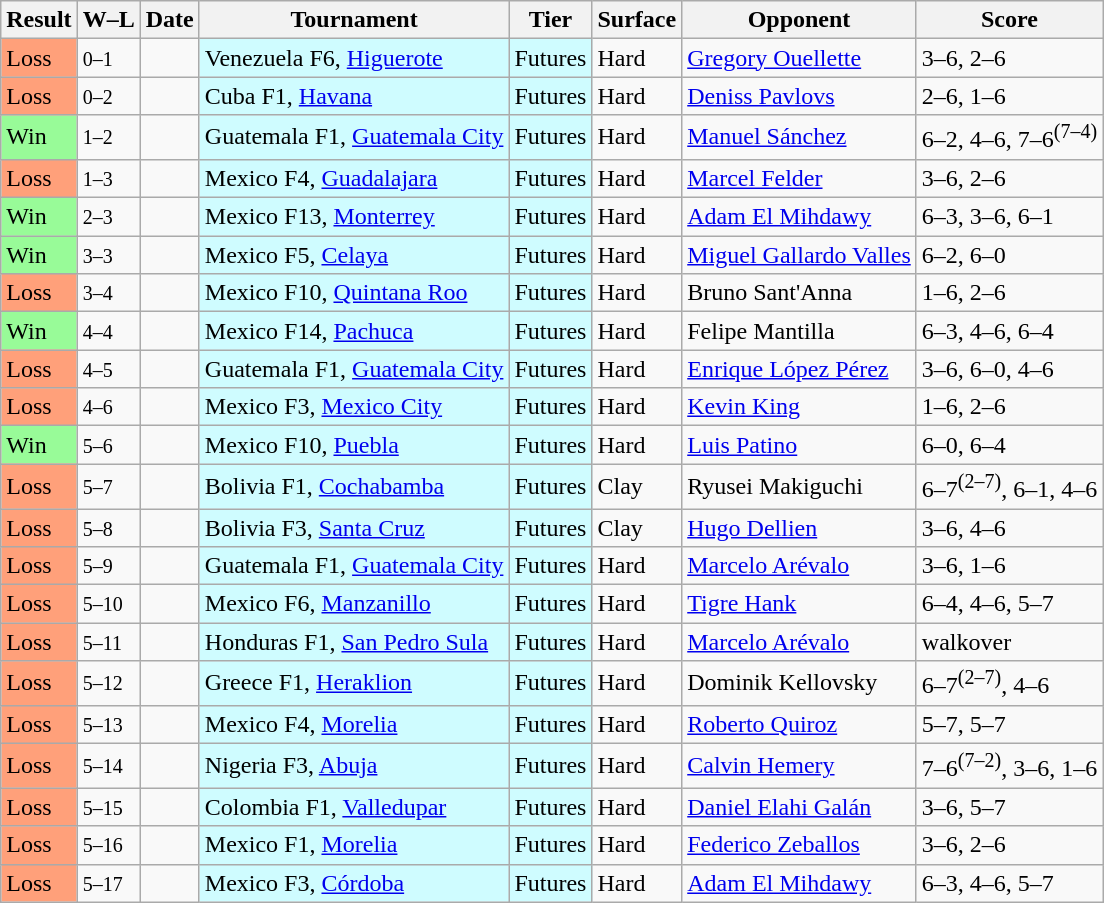<table class="sortable wikitable">
<tr>
<th>Result</th>
<th class="unsortable">W–L</th>
<th>Date</th>
<th>Tournament</th>
<th>Tier</th>
<th>Surface</th>
<th>Opponent</th>
<th class="unsortable">Score</th>
</tr>
<tr>
<td bgcolor=FFA07A>Loss</td>
<td><small>0–1</small></td>
<td></td>
<td style="background:#cffcff;">Venezuela F6, <a href='#'>Higuerote</a></td>
<td style="background:#cffcff;">Futures</td>
<td>Hard</td>
<td> <a href='#'>Gregory Ouellette</a></td>
<td>3–6, 2–6</td>
</tr>
<tr>
<td bgcolor=FFA07A>Loss</td>
<td><small>0–2</small></td>
<td></td>
<td style="background:#cffcff;">Cuba F1, <a href='#'>Havana</a></td>
<td style="background:#cffcff;">Futures</td>
<td>Hard</td>
<td> <a href='#'>Deniss Pavlovs</a></td>
<td>2–6, 1–6</td>
</tr>
<tr>
<td bgcolor=98FB98>Win</td>
<td><small>1–2</small></td>
<td></td>
<td style="background:#cffcff;">Guatemala F1, <a href='#'>Guatemala City</a></td>
<td style="background:#cffcff;">Futures</td>
<td>Hard</td>
<td> <a href='#'>Manuel Sánchez</a></td>
<td>6–2, 4–6, 7–6<sup>(7–4)</sup></td>
</tr>
<tr>
<td bgcolor=FFA07A>Loss</td>
<td><small>1–3</small></td>
<td></td>
<td style="background:#cffcff;">Mexico F4, <a href='#'>Guadalajara</a></td>
<td style="background:#cffcff;">Futures</td>
<td>Hard</td>
<td> <a href='#'>Marcel Felder</a></td>
<td>3–6, 2–6</td>
</tr>
<tr>
<td bgcolor=98FB98>Win</td>
<td><small>2–3</small></td>
<td></td>
<td style="background:#cffcff;">Mexico F13, <a href='#'>Monterrey</a></td>
<td style="background:#cffcff;">Futures</td>
<td>Hard</td>
<td> <a href='#'>Adam El Mihdawy</a></td>
<td>6–3, 3–6, 6–1</td>
</tr>
<tr>
<td bgcolor=98FB98>Win</td>
<td><small>3–3</small></td>
<td></td>
<td style="background:#cffcff;">Mexico F5, <a href='#'>Celaya</a></td>
<td style="background:#cffcff;">Futures</td>
<td>Hard</td>
<td> <a href='#'>Miguel Gallardo Valles</a></td>
<td>6–2, 6–0</td>
</tr>
<tr>
<td bgcolor=FFA07A>Loss</td>
<td><small>3–4</small></td>
<td></td>
<td style="background:#cffcff;">Mexico F10, <a href='#'>Quintana Roo</a></td>
<td style="background:#cffcff;">Futures</td>
<td>Hard</td>
<td> Bruno Sant'Anna</td>
<td>1–6, 2–6</td>
</tr>
<tr>
<td bgcolor=98FB98>Win</td>
<td><small>4–4</small></td>
<td></td>
<td style="background:#cffcff;">Mexico F14, <a href='#'>Pachuca</a></td>
<td style="background:#cffcff;">Futures</td>
<td>Hard</td>
<td> Felipe Mantilla</td>
<td>6–3, 4–6, 6–4</td>
</tr>
<tr>
<td bgcolor=FFA07A>Loss</td>
<td><small>4–5</small></td>
<td></td>
<td style="background:#cffcff;">Guatemala F1, <a href='#'>Guatemala City</a></td>
<td style="background:#cffcff;">Futures</td>
<td>Hard</td>
<td> <a href='#'>Enrique López Pérez</a></td>
<td>3–6, 6–0, 4–6</td>
</tr>
<tr>
<td bgcolor=FFA07A>Loss</td>
<td><small>4–6</small></td>
<td></td>
<td style="background:#cffcff;">Mexico F3, <a href='#'>Mexico City</a></td>
<td style="background:#cffcff;">Futures</td>
<td>Hard</td>
<td> <a href='#'>Kevin King</a></td>
<td>1–6, 2–6</td>
</tr>
<tr>
<td bgcolor=98FB98>Win</td>
<td><small>5–6</small></td>
<td></td>
<td style="background:#cffcff;">Mexico F10, <a href='#'>Puebla</a></td>
<td style="background:#cffcff;">Futures</td>
<td>Hard</td>
<td> <a href='#'>Luis Patino</a></td>
<td>6–0, 6–4</td>
</tr>
<tr>
<td bgcolor=FFA07A>Loss</td>
<td><small>5–7</small></td>
<td></td>
<td style="background:#cffcff;">Bolivia F1, <a href='#'>Cochabamba</a></td>
<td style="background:#cffcff;">Futures</td>
<td>Clay</td>
<td> Ryusei Makiguchi</td>
<td>6–7<sup>(2–7)</sup>, 6–1, 4–6</td>
</tr>
<tr>
<td bgcolor=FFA07A>Loss</td>
<td><small>5–8</small></td>
<td></td>
<td style="background:#cffcff;">Bolivia F3, <a href='#'>Santa Cruz</a></td>
<td style="background:#cffcff;">Futures</td>
<td>Clay</td>
<td> <a href='#'>Hugo Dellien</a></td>
<td>3–6, 4–6</td>
</tr>
<tr>
<td bgcolor=FFA07A>Loss</td>
<td><small>5–9</small></td>
<td></td>
<td style="background:#cffcff;">Guatemala F1, <a href='#'>Guatemala City</a></td>
<td style="background:#cffcff;">Futures</td>
<td>Hard</td>
<td> <a href='#'>Marcelo Arévalo</a></td>
<td>3–6, 1–6</td>
</tr>
<tr>
<td bgcolor=FFA07A>Loss</td>
<td><small>5–10</small></td>
<td></td>
<td style="background:#cffcff;">Mexico F6, <a href='#'>Manzanillo</a></td>
<td style="background:#cffcff;">Futures</td>
<td>Hard</td>
<td> <a href='#'>Tigre Hank</a></td>
<td>6–4, 4–6, 5–7</td>
</tr>
<tr>
<td bgcolor=FFA07A>Loss</td>
<td><small>5–11</small></td>
<td></td>
<td style="background:#cffcff;">Honduras F1, <a href='#'>San Pedro Sula</a></td>
<td style="background:#cffcff;">Futures</td>
<td>Hard</td>
<td> <a href='#'>Marcelo Arévalo</a></td>
<td>walkover</td>
</tr>
<tr>
<td bgcolor=FFA07A>Loss</td>
<td><small>5–12</small></td>
<td></td>
<td style="background:#cffcff;">Greece F1, <a href='#'>Heraklion</a></td>
<td style="background:#cffcff;">Futures</td>
<td>Hard</td>
<td> Dominik Kellovsky</td>
<td>6–7<sup>(2–7)</sup>, 4–6</td>
</tr>
<tr>
<td bgcolor=FFA07A>Loss</td>
<td><small>5–13</small></td>
<td></td>
<td style="background:#cffcff;">Mexico F4, <a href='#'>Morelia</a></td>
<td style="background:#cffcff;">Futures</td>
<td>Hard</td>
<td> <a href='#'>Roberto Quiroz</a></td>
<td>5–7, 5–7</td>
</tr>
<tr>
<td bgcolor=FFA07A>Loss</td>
<td><small>5–14</small></td>
<td></td>
<td style="background:#cffcff;">Nigeria F3, <a href='#'>Abuja</a></td>
<td style="background:#cffcff;">Futures</td>
<td>Hard</td>
<td> <a href='#'>Calvin Hemery</a></td>
<td>7–6<sup>(7–2)</sup>, 3–6, 1–6</td>
</tr>
<tr>
<td bgcolor=FFA07A>Loss</td>
<td><small>5–15</small></td>
<td></td>
<td style="background:#cffcff;">Colombia F1, <a href='#'>Valledupar</a></td>
<td style="background:#cffcff;">Futures</td>
<td>Hard</td>
<td> <a href='#'>Daniel Elahi Galán</a></td>
<td>3–6, 5–7</td>
</tr>
<tr>
<td bgcolor=FFA07A>Loss</td>
<td><small>5–16</small></td>
<td></td>
<td style="background:#cffcff;">Mexico F1, <a href='#'>Morelia</a></td>
<td style="background:#cffcff;">Futures</td>
<td>Hard</td>
<td> <a href='#'>Federico Zeballos</a></td>
<td>3–6, 2–6</td>
</tr>
<tr>
<td bgcolor=FFA07A>Loss</td>
<td><small>5–17</small></td>
<td></td>
<td style="background:#cffcff;">Mexico F3, <a href='#'>Córdoba</a></td>
<td style="background:#cffcff;">Futures</td>
<td>Hard</td>
<td> <a href='#'>Adam El Mihdawy</a></td>
<td>6–3, 4–6, 5–7</td>
</tr>
</table>
